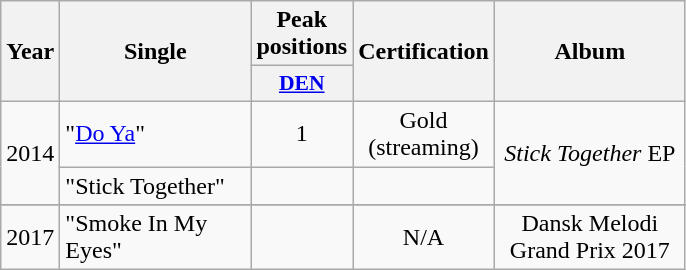<table class="wikitable">
<tr>
<th align="center" rowspan="2" width="10">Year</th>
<th align="center" rowspan="2" width="120">Single</th>
<th align="center" colspan="1" width="20">Peak positions</th>
<th align="center" rowspan="2" width="70">Certification</th>
<th align="center" rowspan="2" width="120">Album</th>
</tr>
<tr>
<th scope="col" style="width:3em;font-size:90%;"><a href='#'>DEN</a><br></th>
</tr>
<tr>
<td style="text-align:center;" rowspan=2>2014</td>
<td>"<a href='#'>Do Ya</a>"</td>
<td style="text-align:center;">1</td>
<td style="text-align:center;">Gold (streaming)</td>
<td style="text-align:center;" rowspan=2><em>Stick Together</em> EP</td>
</tr>
<tr>
<td>"Stick Together"</td>
<td style="text-align:center;"></td>
<td style="text-align:center;"></td>
</tr>
<tr>
</tr>
<tr>
<td style="text-align:center;">2017</td>
<td>"Smoke In My Eyes"</td>
<td style="text-align:center;"></td>
<td style="text-align:center;">N/A</td>
<td style="text-align:center;">Dansk Melodi Grand Prix 2017</td>
</tr>
</table>
